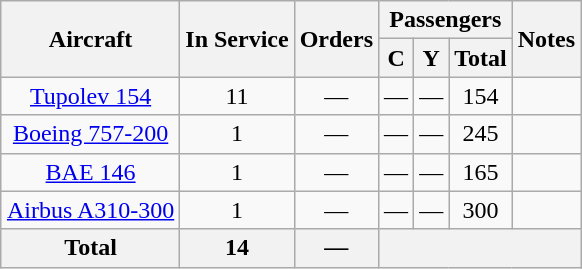<table class="wikitable" style="margin:1em auto; border-collapse:collapse;text-align:center">
<tr>
<th rowspan="2">Aircraft</th>
<th rowspan="2">In Service</th>
<th rowspan="2">Orders</th>
<th colspan="3">Passengers</th>
<th rowspan="2">Notes</th>
</tr>
<tr>
<th><abbr>C</abbr></th>
<th><abbr>Y</abbr></th>
<th>Total</th>
</tr>
<tr>
<td><a href='#'>Tupolev 154</a></td>
<td>11</td>
<td>—</td>
<td>—</td>
<td>––</td>
<td>154</td>
<td></td>
</tr>
<tr>
<td><a href='#'>Boeing 757-200</a></td>
<td align="center">1</td>
<td align=center>—</td>
<td>—</td>
<td>—</td>
<td>245</td>
<td></td>
</tr>
<tr>
<td><a href='#'>BAE 146</a></td>
<td align=center>1</td>
<td align=center>—</td>
<td>—</td>
<td>—</td>
<td>165</td>
<td></td>
</tr>
<tr>
<td><a href='#'>Airbus A310-300</a></td>
<td align="center">1</td>
<td align=center>—</td>
<td>—</td>
<td>—</td>
<td>300</td>
<td></td>
</tr>
<tr>
<th>Total</th>
<th>14</th>
<th>—</th>
<th colspan="4"></th>
</tr>
</table>
